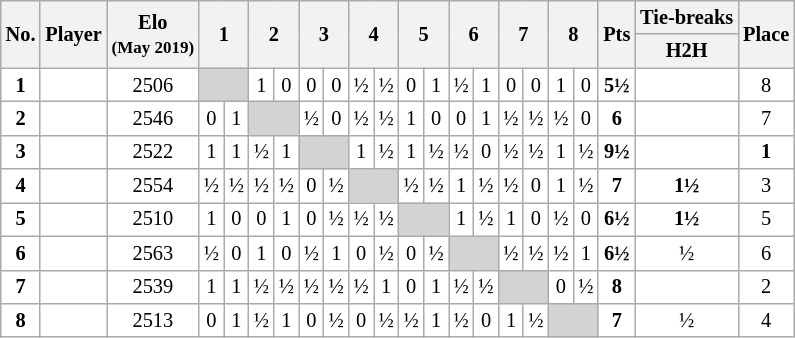<table class="wikitable" style="font-size:85%;">
<tr>
<th rowspan="2">No.</th>
<th rowspan="2">Player</th>
<th rowspan="2">Elo<br><small>(May 2019) </small></th>
<th colspan="2" rowspan="2">1</th>
<th colspan="2" rowspan="2">2</th>
<th colspan="2" rowspan="2">3</th>
<th colspan="2" rowspan="2">4</th>
<th colspan="2" rowspan="2">5</th>
<th colspan="2" rowspan="2">6</th>
<th colspan="2" rowspan="2">7</th>
<th colspan="2" rowspan="2">8</th>
<th rowspan="2">Pts</th>
<th>Tie-breaks</th>
<th rowspan="2">Place</th>
</tr>
<tr>
<th>H2H</th>
</tr>
<tr style="text-align:center; background:white; color:black;">
<td><strong>1</strong></td>
<td align="left"></td>
<td>2506</td>
<td colspan="2" style="background:lightgrey;"></td>
<td>1</td>
<td>0</td>
<td>0</td>
<td>0</td>
<td>½</td>
<td>½</td>
<td>0</td>
<td>1</td>
<td>½</td>
<td>1</td>
<td>0</td>
<td>0</td>
<td>1</td>
<td>0</td>
<td><strong>5½</strong></td>
<td></td>
<td>8</td>
</tr>
<tr style="text-align:center; background:white; color:black;">
<td><strong>2</strong></td>
<td align="left"></td>
<td>2546</td>
<td>0</td>
<td>1</td>
<td colspan="2" style="background:lightgrey;"></td>
<td>½</td>
<td>0</td>
<td>½</td>
<td>½</td>
<td>1</td>
<td>0</td>
<td>0</td>
<td>1</td>
<td>½</td>
<td>½</td>
<td>½</td>
<td>0</td>
<td><strong>6</strong></td>
<td></td>
<td>7</td>
</tr>
<tr style="text-align:center; background:white; color:black;">
<td><strong>3</strong></td>
<td align="left"></td>
<td>2522</td>
<td>1</td>
<td>1</td>
<td>½</td>
<td>1</td>
<td colspan="2" style="background:lightgrey;"></td>
<td>1</td>
<td>½</td>
<td>1</td>
<td>½</td>
<td>½</td>
<td>0</td>
<td>½</td>
<td>½</td>
<td>1</td>
<td>½</td>
<td><strong>9½</strong></td>
<td></td>
<td><strong>1</strong></td>
</tr>
<tr style="text-align:center; background:white; color:black;">
<td><strong>4</strong></td>
<td align="left"></td>
<td>2554</td>
<td>½</td>
<td>½</td>
<td>½</td>
<td>½</td>
<td>0</td>
<td>½</td>
<td colspan="2" style="background:lightgrey;"></td>
<td>½</td>
<td>½</td>
<td>1</td>
<td>½</td>
<td>½</td>
<td>0</td>
<td>1</td>
<td>½</td>
<td><strong>7</strong></td>
<td><strong>1½</strong></td>
<td>3</td>
</tr>
<tr style="text-align:center; background:white; color:black;">
<td><strong>5</strong></td>
<td align="left"></td>
<td>2510</td>
<td>1</td>
<td>0</td>
<td>0</td>
<td>1</td>
<td>0</td>
<td>½</td>
<td>½</td>
<td>½</td>
<td colspan="2" style="background:lightgrey;"></td>
<td>1</td>
<td>½</td>
<td>1</td>
<td>0</td>
<td>½</td>
<td>0</td>
<td><strong>6½</strong></td>
<td><strong>1½</strong></td>
<td>5</td>
</tr>
<tr style="text-align:center; background:white; color:black;">
<td><strong>6</strong></td>
<td align="left"></td>
<td>2563</td>
<td>½</td>
<td>0</td>
<td>1</td>
<td>0</td>
<td>½</td>
<td>1</td>
<td>0</td>
<td>½</td>
<td>0</td>
<td>½</td>
<td colspan="2" style="background:lightgrey;"></td>
<td>½</td>
<td>½</td>
<td>½</td>
<td>1</td>
<td><strong>6½</strong></td>
<td>½</td>
<td>6</td>
</tr>
<tr style="text-align:center; background:white; color:black;">
<td><strong>7</strong></td>
<td align="left"></td>
<td>2539</td>
<td>1</td>
<td>1</td>
<td>½</td>
<td>½</td>
<td>½</td>
<td>½</td>
<td>½</td>
<td>1</td>
<td>0</td>
<td>1</td>
<td>½</td>
<td>½</td>
<td colspan="2" style="background:lightgrey;"></td>
<td>0</td>
<td>½</td>
<td><strong>8</strong></td>
<td></td>
<td>2</td>
</tr>
<tr style="text-align:center; background:white; color:black;">
<td><strong>8</strong></td>
<td align="left"></td>
<td>2513</td>
<td>0</td>
<td>1</td>
<td>½</td>
<td>1</td>
<td>0</td>
<td>½</td>
<td>0</td>
<td>½</td>
<td>½</td>
<td>1</td>
<td>½</td>
<td>0</td>
<td>1</td>
<td>½</td>
<td colspan="2" style="background:lightgrey;"></td>
<td><strong>7</strong></td>
<td>½</td>
<td>4</td>
</tr>
</table>
